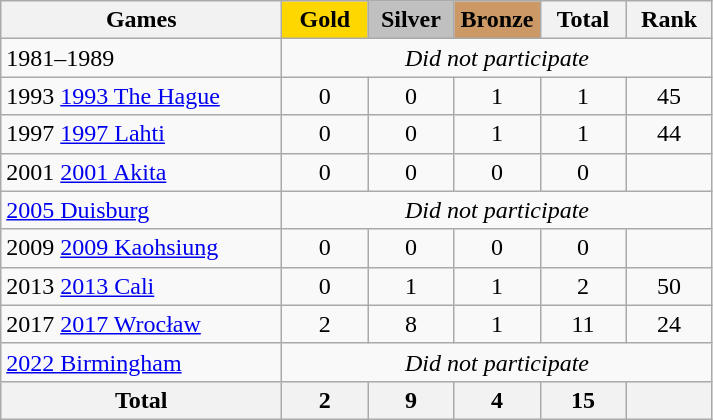<table class="wikitable sortable" style="text-align:center;">
<tr>
<th width=180>Games</th>
<th scope="col" style="background:gold; width:50px;">Gold</th>
<th scope="col" style="background:silver; width:50px;">Silver</th>
<th scope="col" style="background:#cc9966; width:50px;">Bronze</th>
<th width=50>Total</th>
<th width=50>Rank</th>
</tr>
<tr class="sortbottom">
<td align=left>1981–1989</td>
<td colspan=5><em>Did not participate</em></td>
</tr>
<tr>
<td align=left><span>1993</span> <a href='#'>1993 The Hague</a></td>
<td>0</td>
<td>0</td>
<td>1</td>
<td>1</td>
<td>45</td>
</tr>
<tr>
<td align=left><span>1997</span> <a href='#'>1997 Lahti</a></td>
<td>0</td>
<td>0</td>
<td>1</td>
<td>1</td>
<td>44</td>
</tr>
<tr>
<td align=left><span>2001</span> <a href='#'>2001 Akita</a></td>
<td>0</td>
<td>0</td>
<td>0</td>
<td>0</td>
<td></td>
</tr>
<tr class="sortbottom">
<td align=left> <a href='#'>2005 Duisburg</a></td>
<td colspan=5><em>Did not participate</em></td>
</tr>
<tr>
<td align=left><span>2009</span> <a href='#'>2009 Kaohsiung</a></td>
<td>0</td>
<td>0</td>
<td>0</td>
<td>0</td>
<td></td>
</tr>
<tr>
<td align=left><span>2013</span> <a href='#'>2013 Cali</a></td>
<td>0</td>
<td>1</td>
<td>1</td>
<td>2</td>
<td>50</td>
</tr>
<tr>
<td align=left><span>2017</span> <a href='#'>2017 Wrocław</a></td>
<td>2</td>
<td>8</td>
<td>1</td>
<td>11</td>
<td>24</td>
</tr>
<tr class="sortbottom">
<td align=left> <a href='#'>2022 Birmingham</a></td>
<td colspan=5><em>Did not participate</em></td>
</tr>
<tr class="sortbottom">
<th>Total</th>
<th>2</th>
<th>9</th>
<th>4</th>
<th>15</th>
<th></th>
</tr>
</table>
